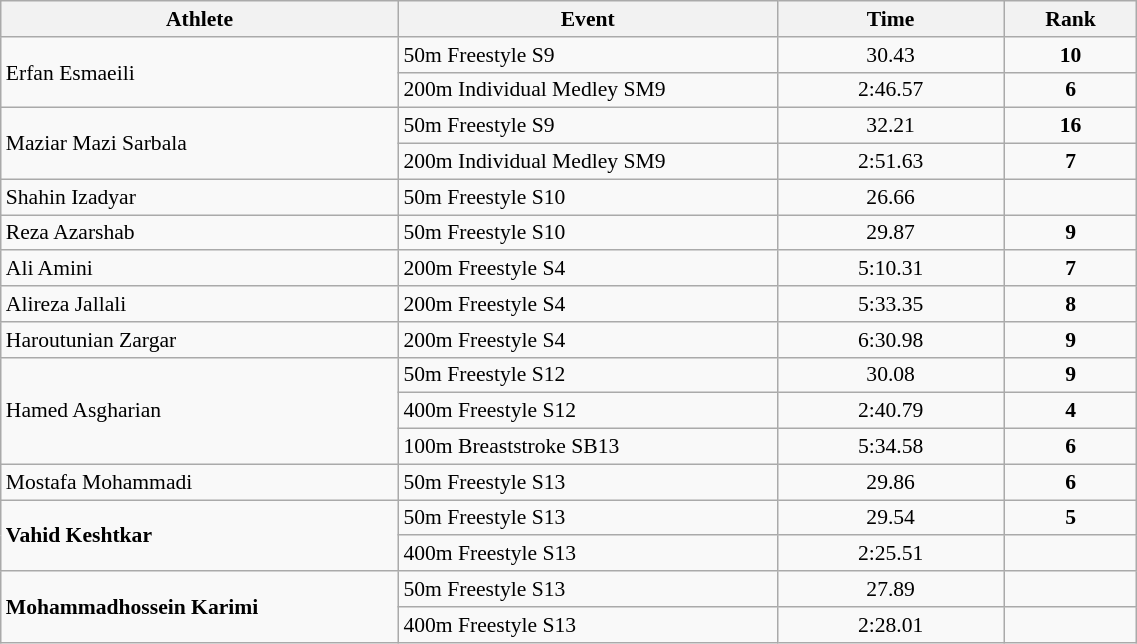<table class="wikitable" width="60%" style="text-align:center; font-size:90%">
<tr>
<th width="21%">Athlete</th>
<th width="20%">Event</th>
<th width="12%">Time</th>
<th width="7%">Rank</th>
</tr>
<tr>
<td rowspan="2" align="left">Erfan Esmaeili</td>
<td align="left">50m Freestyle S9</td>
<td>30.43</td>
<td><strong>10</strong></td>
</tr>
<tr>
<td align="left">200m Individual Medley SM9</td>
<td>2:46.57</td>
<td><strong>6</strong></td>
</tr>
<tr>
<td rowspan="2" align="left">Maziar Mazi  Sarbala</td>
<td align="left">50m Freestyle S9</td>
<td>32.21</td>
<td><strong>16</strong></td>
</tr>
<tr>
<td align="left">200m Individual Medley SM9</td>
<td>2:51.63</td>
<td><strong>7</strong></td>
</tr>
<tr>
<td align="left">Shahin Izadyar</td>
<td align="left">50m Freestyle S10</td>
<td>26.66</td>
<td></td>
</tr>
<tr>
<td align="left">Reza Azarshab</td>
<td align="left">50m Freestyle S10</td>
<td>29.87</td>
<td><strong>9</strong></td>
</tr>
<tr>
<td align="left">Ali Amini</td>
<td align="left">200m Freestyle S4</td>
<td>5:10.31</td>
<td><strong>7</strong></td>
</tr>
<tr>
<td align="left">Alireza Jallali</td>
<td align="left">200m Freestyle S4</td>
<td>5:33.35</td>
<td><strong>8</strong></td>
</tr>
<tr>
<td align="left">Haroutunian Zargar</td>
<td align="left">200m Freestyle S4</td>
<td>6:30.98</td>
<td><strong>9</strong></td>
</tr>
<tr>
<td rowspan="3" align="left">Hamed Asgharian</td>
<td align="left">50m Freestyle S12</td>
<td>30.08</td>
<td><strong>9</strong></td>
</tr>
<tr>
<td align="left">400m Freestyle S12</td>
<td>2:40.79</td>
<td><strong>4</strong></td>
</tr>
<tr>
<td align="left">100m Breaststroke SB13</td>
<td>5:34.58</td>
<td><strong>6</strong></td>
</tr>
<tr>
<td align="left">Mostafa Mohammadi</td>
<td align="left">50m Freestyle S13</td>
<td>29.86</td>
<td><strong>6</strong></td>
</tr>
<tr>
<td rowspan="2" align="left"><strong>Vahid Keshtkar</strong></td>
<td align="left">50m Freestyle S13</td>
<td>29.54</td>
<td><strong>5</strong></td>
</tr>
<tr>
<td align="left">400m Freestyle S13</td>
<td>2:25.51</td>
<td></td>
</tr>
<tr>
<td rowspan="2" align="left"><strong>Mohammadhossein Karimi</strong></td>
<td align="left">50m Freestyle S13</td>
<td>27.89</td>
<td></td>
</tr>
<tr>
<td align="left">400m Freestyle S13</td>
<td>2:28.01</td>
<td></td>
</tr>
</table>
